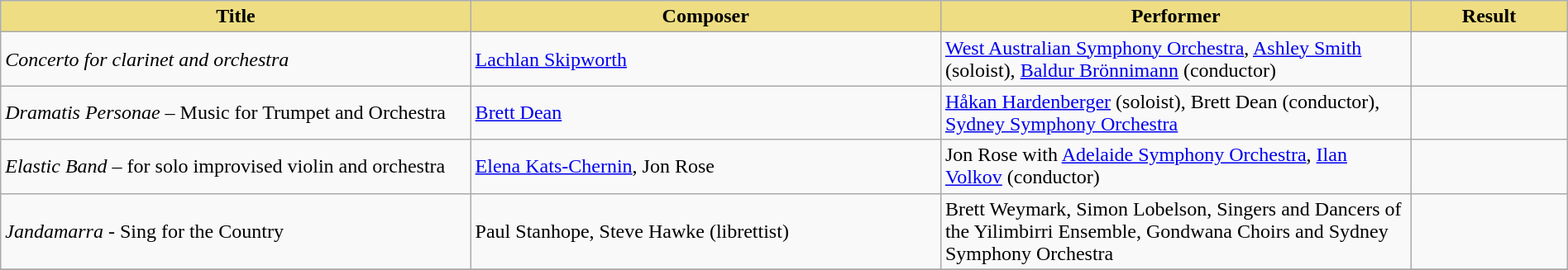<table class="wikitable" width=100%>
<tr>
<th style="width:30%;background:#EEDD82;">Title</th>
<th style="width:30%;background:#EEDD82;">Composer</th>
<th style="width:30%;background:#EEDD82;">Performer</th>
<th style="width:10%;background:#EEDD82;">Result<br></th>
</tr>
<tr>
<td><em>Concerto for clarinet and orchestra</em></td>
<td><a href='#'>Lachlan Skipworth</a></td>
<td><a href='#'>West Australian Symphony Orchestra</a>, <a href='#'>Ashley Smith</a> (soloist), <a href='#'>Baldur Brönnimann</a> (conductor)</td>
<td></td>
</tr>
<tr>
<td><em>Dramatis Personae</em> – Music for Trumpet and Orchestra</td>
<td><a href='#'>Brett Dean</a></td>
<td><a href='#'>Håkan Hardenberger</a> (soloist), Brett Dean (conductor), <a href='#'>Sydney Symphony Orchestra</a></td>
<td></td>
</tr>
<tr>
<td><em>Elastic Band</em> – for solo improvised violin and orchestra</td>
<td><a href='#'>Elena Kats-Chernin</a>, Jon Rose</td>
<td>Jon Rose with <a href='#'>Adelaide Symphony Orchestra</a>, <a href='#'>Ilan Volkov</a> (conductor)</td>
<td></td>
</tr>
<tr>
<td><em>Jandamarra</em> - Sing for the Country</td>
<td>Paul Stanhope, Steve Hawke (librettist)</td>
<td>Brett Weymark, Simon Lobelson, Singers and Dancers of the Yilimbirri Ensemble, Gondwana Choirs and Sydney Symphony Orchestra</td>
<td></td>
</tr>
<tr>
</tr>
</table>
